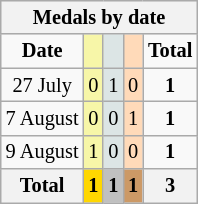<table class="wikitable" style="font-size:85%">
<tr bgcolor="#efefef">
<th colspan=6>Medals by date</th>
</tr>
<tr align=center>
<td><strong>Date</strong></td>
<td bgcolor=#f7f6a8></td>
<td bgcolor=#dce5e5></td>
<td bgcolor=#ffdab9></td>
<td><strong>Total</strong></td>
</tr>
<tr align=center>
<td>27 July</td>
<td style="background:#F7F6A8;">0</td>
<td style="background:#DCE5E5;">1</td>
<td style="background:#FFDAB9;">0</td>
<td><strong>1</strong></td>
</tr>
<tr align=center>
<td>7 August</td>
<td style="background:#F7F6A8;">0</td>
<td style="background:#DCE5E5;">0</td>
<td style="background:#FFDAB9;">1</td>
<td><strong>1</strong></td>
</tr>
<tr align=center>
<td>9 August</td>
<td style="background:#F7F6A8;">1</td>
<td style="background:#DCE5E5;">0</td>
<td style="background:#FFDAB9;">0</td>
<td><strong>1</strong></td>
</tr>
<tr align=center>
<th><strong>Total</strong></th>
<th style="background:gold;"><strong>1</strong></th>
<th style="background:silver;"><strong>1</strong></th>
<th style="background:#c96;"><strong>1</strong></th>
<th>3</th>
</tr>
</table>
